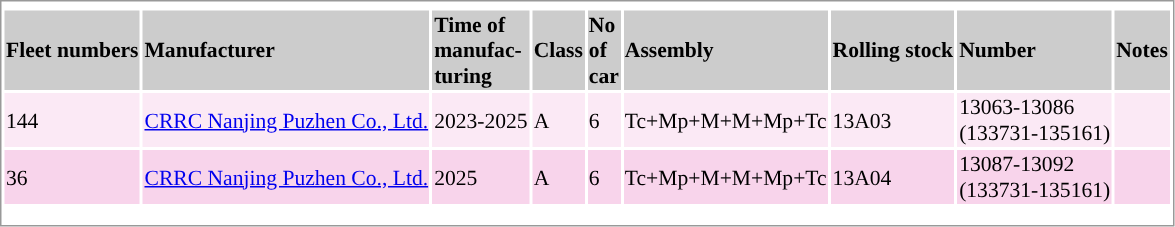<table class="mw-collapsible sortable" border="0" style="border:1px solid #999;background-color:white;text-align:left;font-size:90%">
<tr style="background: #">
<th colspan="10" style="text-align: center"></th>
</tr>
<tr bgcolor="#cccccc">
<th>Fleet numbers</th>
<th>Manufacturer</th>
<th>Time of <br> manufac-<br>turing</th>
<th>Class</th>
<th>No <br>of<br> car</th>
<th class="unsortable">Assembly</th>
<th>Rolling stock</th>
<th>Number</th>
<th class="unsortable">Notes</th>
</tr>
<tr bgcolor="#fbe9f5">
<td>144</td>
<td><a href='#'>CRRC Nanjing Puzhen Co., Ltd.</a></td>
<td>2023-2025</td>
<td>A</td>
<td>6</td>
<td>Tc+Mp+M+M+Mp+Tc</td>
<td>13A03</td>
<td>13063-13086<br>(133731-135161)</td>
<td></td>
</tr>
<tr bgcolor="#f8d4eb">
<td>36</td>
<td><a href='#'>CRRC Nanjing Puzhen Co., Ltd.</a></td>
<td>2025</td>
<td>A</td>
<td>6</td>
<td>Tc+Mp+M+M+Mp+Tc</td>
<td>13A04</td>
<td>13087-13092<br>(133731-135161)</td>
<td></td>
</tr>
<tr style="background:#">
<td colspan="9"></td>
</tr>
<tr>
<td colspan="7"></td>
</tr>
<tr style="background: #">
<td colspan="9"></td>
</tr>
</table>
